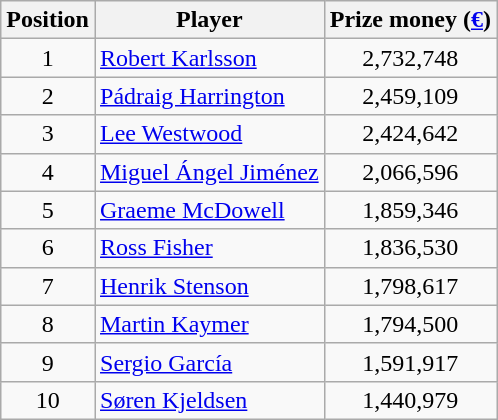<table class="wikitable">
<tr>
<th>Position</th>
<th>Player</th>
<th>Prize money (<a href='#'>€</a>)</th>
</tr>
<tr>
<td align=center>1</td>
<td> <a href='#'>Robert Karlsson</a></td>
<td align=center>2,732,748</td>
</tr>
<tr>
<td align=center>2</td>
<td> <a href='#'>Pádraig Harrington</a></td>
<td align=center>2,459,109</td>
</tr>
<tr>
<td align=center>3</td>
<td> <a href='#'>Lee Westwood</a></td>
<td align=center>2,424,642</td>
</tr>
<tr>
<td align=center>4</td>
<td> <a href='#'>Miguel Ángel Jiménez</a></td>
<td align=center>2,066,596</td>
</tr>
<tr>
<td align=center>5</td>
<td> <a href='#'>Graeme McDowell</a></td>
<td align=center>1,859,346</td>
</tr>
<tr>
<td align=center>6</td>
<td> <a href='#'>Ross Fisher</a></td>
<td align=center>1,836,530</td>
</tr>
<tr>
<td align=center>7</td>
<td> <a href='#'>Henrik Stenson</a></td>
<td align=center>1,798,617</td>
</tr>
<tr>
<td align=center>8</td>
<td> <a href='#'>Martin Kaymer</a></td>
<td align=center>1,794,500</td>
</tr>
<tr>
<td align=center>9</td>
<td> <a href='#'>Sergio García</a></td>
<td align=center>1,591,917</td>
</tr>
<tr>
<td align=center>10</td>
<td> <a href='#'>Søren Kjeldsen</a></td>
<td align=center>1,440,979</td>
</tr>
</table>
